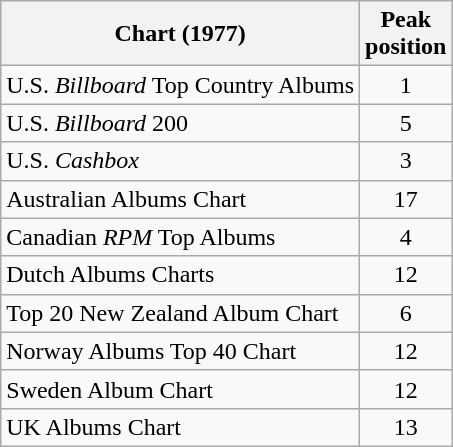<table class="wikitable">
<tr>
<th>Chart (1977)</th>
<th>Peak<br>position</th>
</tr>
<tr>
<td>U.S. <em>Billboard</em> Top Country Albums</td>
<td style="text-align:center;">1</td>
</tr>
<tr>
<td>U.S. <em>Billboard</em> 200</td>
<td style="text-align:center;">5</td>
</tr>
<tr>
<td>U.S. <em>Cashbox</em></td>
<td style="text-align:center;">3</td>
</tr>
<tr>
<td>Australian Albums Chart</td>
<td style="text-align:center;">17</td>
</tr>
<tr>
<td>Canadian <em>RPM</em> Top Albums</td>
<td style="text-align:center;">4</td>
</tr>
<tr>
<td>Dutch Albums Charts</td>
<td style="text-align:center;">12</td>
</tr>
<tr>
<td>Top 20 New Zealand Album Chart</td>
<td style="text-align:center;">6</td>
</tr>
<tr>
<td>Norway Albums Top 40 Chart</td>
<td style="text-align:center;">12</td>
</tr>
<tr>
<td>Sweden Album Chart</td>
<td style="text-align:center;">12</td>
</tr>
<tr>
<td>UK Albums Chart</td>
<td style="text-align:center;">13</td>
</tr>
</table>
